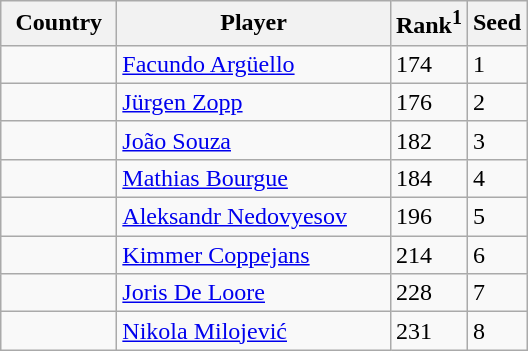<table class="sortable wikitable">
<tr>
<th width="70">Country</th>
<th width="175">Player</th>
<th>Rank<sup>1</sup></th>
<th>Seed</th>
</tr>
<tr>
<td></td>
<td><a href='#'>Facundo Argüello</a></td>
<td>174</td>
<td>1</td>
</tr>
<tr>
<td></td>
<td><a href='#'>Jürgen Zopp</a></td>
<td>176</td>
<td>2</td>
</tr>
<tr>
<td></td>
<td><a href='#'>João Souza</a></td>
<td>182</td>
<td>3</td>
</tr>
<tr>
<td></td>
<td><a href='#'>Mathias Bourgue</a></td>
<td>184</td>
<td>4</td>
</tr>
<tr>
<td></td>
<td><a href='#'>Aleksandr Nedovyesov</a></td>
<td>196</td>
<td>5</td>
</tr>
<tr>
<td></td>
<td><a href='#'>Kimmer Coppejans</a></td>
<td>214</td>
<td>6</td>
</tr>
<tr>
<td></td>
<td><a href='#'>Joris De Loore</a></td>
<td>228</td>
<td>7</td>
</tr>
<tr>
<td></td>
<td><a href='#'>Nikola Milojević</a></td>
<td>231</td>
<td>8</td>
</tr>
</table>
